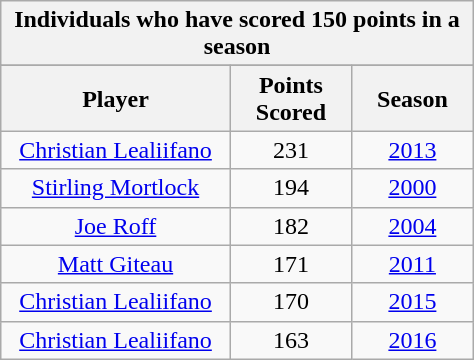<table class="wikitable collapsible sortable mw-collapsed" style="text-align:left; font-size:100%; width:25%;">
<tr>
<th colspan="100%">Individuals who have scored 150 points in a season</th>
</tr>
<tr>
</tr>
<tr border=1 cellpadding=5 cellspacing=0 width=30%>
<th style="width:15%;">Player</th>
<th style="width:5%;">Points Scored</th>
<th style="width:5%;">Season<br></th>
</tr>
<tr align=center>
<td><a href='#'>Christian Lealiifano</a></td>
<td>231</td>
<td><a href='#'>2013</a></td>
</tr>
<tr align=center>
<td><a href='#'>Stirling Mortlock</a></td>
<td>194</td>
<td><a href='#'>2000</a></td>
</tr>
<tr align=center>
<td><a href='#'>Joe Roff</a></td>
<td>182</td>
<td><a href='#'>2004</a></td>
</tr>
<tr align=center>
<td><a href='#'>Matt Giteau</a></td>
<td>171</td>
<td><a href='#'>2011</a></td>
</tr>
<tr align=center>
<td><a href='#'>Christian Lealiifano</a></td>
<td>170</td>
<td><a href='#'>2015</a></td>
</tr>
<tr align=center>
<td><a href='#'>Christian Lealiifano</a></td>
<td>163</td>
<td><a href='#'>2016</a></td>
</tr>
</table>
